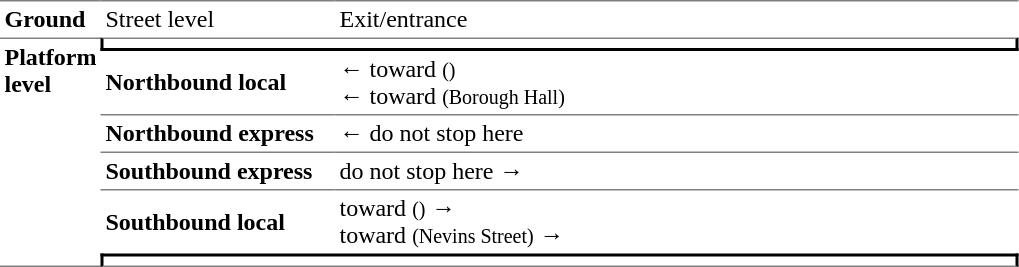<table table border=0 cellspacing=0 cellpadding=3>
<tr>
<td style="border-top:solid 1px gray;" width=50><strong>Ground</strong></td>
<td style="border-top:solid 1px gray;" width=150>Street level</td>
<td style="border-top:solid 1px gray;" width=450>Exit/entrance<br></td>
</tr>
<tr>
<td style="border-top:solid 1px gray;border-bottom:solid 1px gray;" rowspan=6 valign=top><strong>Platform level</strong></td>
<td style="border-top:solid 1px gray;border-right:solid 2px black;border-left:solid 2px black;border-bottom:solid 2px black;text-align:center;" colspan=2></td>
</tr>
<tr>
<td style="border-bottom:solid 1px gray;"><span><strong>Northbound local</strong></span></td>
<td style="border-bottom:solid 1px gray;">←  toward  <small>()</small><br>←  toward  <small>(Borough Hall)</small></td>
</tr>
<tr>
<td style="border-bottom:solid 1px gray;"><span><strong>Northbound express</strong></span></td>
<td style="border-bottom:solid 1px gray;">←  do not stop here</td>
</tr>
<tr>
<td style="border-bottom:solid 1px gray;"><span><strong>Southbound express</strong></span></td>
<td style="border-bottom:solid 1px gray;">  do not stop here →</td>
</tr>
<tr>
<td><span><strong>Southbound local</strong></span></td>
<td>  toward  <small>()</small> →<br>  toward  <small>(Nevins Street)</small> →</td>
</tr>
<tr>
<td style="border-bottom:solid 1px gray;border-top:solid 2px black;border-right:solid 2px black;border-left:solid 2px black;text-align:center;" colspan=2></td>
</tr>
</table>
